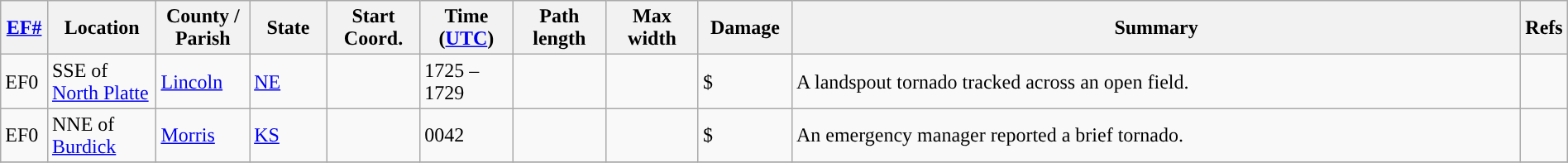<table class="wikitable sortable" style="width:100%;">
<tr>
<th scope="col" width="3%" align="center"><a href='#'>EF#</a></th>
<th scope="col" width="7%" align="center" class="unsortable">Location</th>
<th scope="col" width="6%" align="center" class="unsortable">County / Parish</th>
<th scope="col" width="5%" align="center">State</th>
<th scope="col" width="6%" align="center">Start Coord.</th>
<th scope="col" width="6%" align="center">Time (<a href='#'>UTC</a>)</th>
<th scope="col" width="6%" align="center">Path length</th>
<th scope="col" width="6%" align="center">Max width</th>
<th scope="col" width="6%" align="center">Damage</th>
<th scope="col" width="48%" class="unsortable" align="center">Summary</th>
<th scope="col" width="48%" class="unsortable" align="center">Refs</th>
</tr>
<tr>
<td>EF0</td>
<td>SSE of <a href='#'>North Platte</a></td>
<td><a href='#'>Lincoln</a></td>
<td><a href='#'>NE</a></td>
<td></td>
<td>1725 – 1729</td>
<td></td>
<td></td>
<td>$</td>
<td>A landspout tornado tracked across an open field.</td>
<td></td>
</tr>
<tr>
<td>EF0</td>
<td>NNE of <a href='#'>Burdick</a></td>
<td><a href='#'>Morris</a></td>
<td><a href='#'>KS</a></td>
<td></td>
<td>0042</td>
<td></td>
<td></td>
<td>$</td>
<td>An emergency manager reported a brief tornado.</td>
<td></td>
</tr>
<tr>
</tr>
</table>
